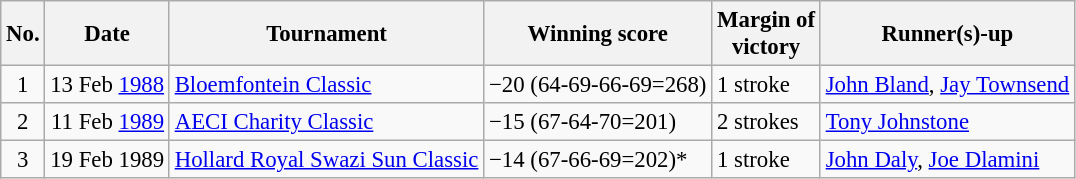<table class="wikitable" style="font-size:95%;">
<tr>
<th>No.</th>
<th>Date</th>
<th>Tournament</th>
<th>Winning score</th>
<th>Margin of<br>victory</th>
<th>Runner(s)-up</th>
</tr>
<tr>
<td align=center>1</td>
<td align=right>13 Feb <a href='#'>1988</a></td>
<td><a href='#'>Bloemfontein Classic</a></td>
<td>−20 (64-69-66-69=268)</td>
<td>1 stroke</td>
<td> <a href='#'>John Bland</a>,  <a href='#'>Jay Townsend</a></td>
</tr>
<tr>
<td align=center>2</td>
<td align=right>11 Feb <a href='#'>1989</a></td>
<td><a href='#'>AECI Charity Classic</a></td>
<td>−15 (67-64-70=201)</td>
<td>2 strokes</td>
<td> <a href='#'>Tony Johnstone</a></td>
</tr>
<tr>
<td align=center>3</td>
<td align=right>19 Feb 1989</td>
<td><a href='#'>Hollard Royal Swazi Sun Classic</a></td>
<td>−14 (67-66-69=202)*</td>
<td>1 stroke</td>
<td> <a href='#'>John Daly</a>,  <a href='#'>Joe Dlamini</a></td>
</tr>
</table>
